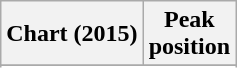<table class="wikitable sortable">
<tr>
<th align="left">Chart (2015)</th>
<th align="center">Peak<br>position</th>
</tr>
<tr>
</tr>
<tr>
</tr>
<tr>
</tr>
</table>
